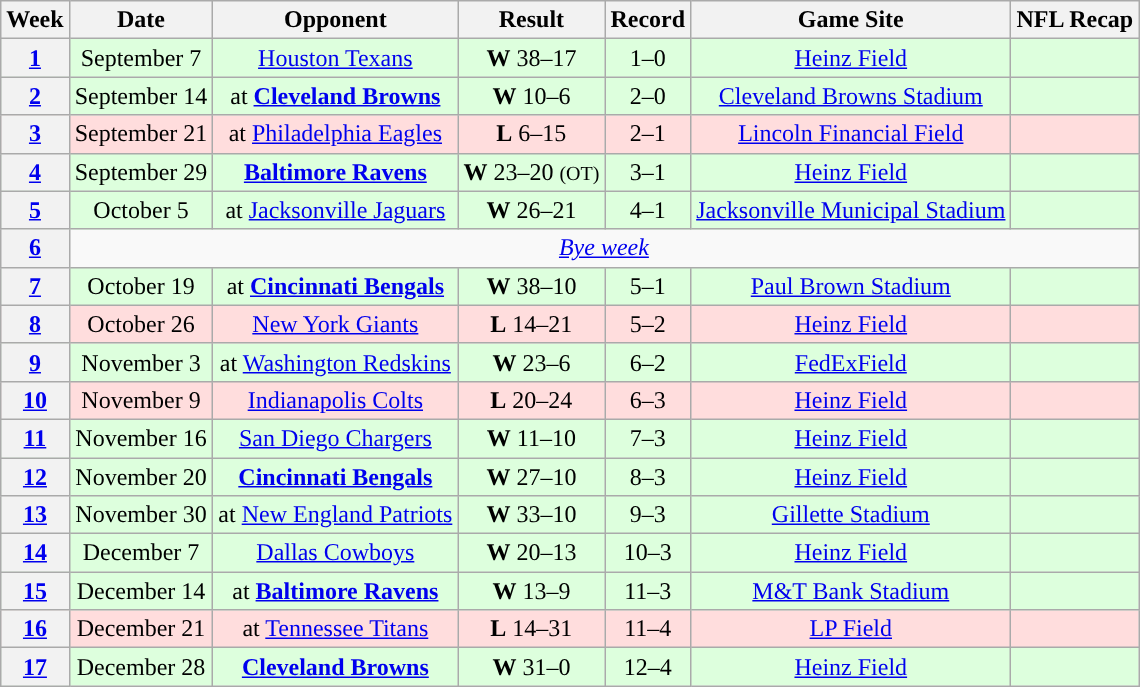<table class="wikitable" style="text-align:center">
<tr>
<th>Week</th>
<th>Date</th>
<th>Opponent</th>
<th>Result</th>
<th>Record</th>
<th>Game Site</th>
<th>NFL Recap</th>
</tr>
<tr style="background:#dfd;">
<th><a href='#'>1</a></th>
<td>September 7</td>
<td><a href='#'>Houston Texans</a></td>
<td><strong>W</strong> 38–17</td>
<td>1–0</td>
<td><a href='#'>Heinz Field</a></td>
<td></td>
</tr>
<tr style="background:#dfd;">
<th><a href='#'>2</a></th>
<td>September 14</td>
<td>at <strong><a href='#'>Cleveland Browns</a></strong></td>
<td><strong>W</strong> 10–6</td>
<td>2–0</td>
<td><a href='#'>Cleveland Browns Stadium</a></td>
<td></td>
</tr>
<tr style="background:#fdd;">
<th><a href='#'>3</a></th>
<td>September 21</td>
<td>at <a href='#'>Philadelphia Eagles</a></td>
<td><strong>L</strong> 6–15</td>
<td>2–1</td>
<td><a href='#'>Lincoln Financial Field</a></td>
<td></td>
</tr>
<tr style="background:#dfd;">
<th><a href='#'>4</a></th>
<td>September 29</td>
<td><strong><a href='#'>Baltimore Ravens</a></strong></td>
<td><strong>W</strong> 23–20 <small>(OT)</small></td>
<td>3–1</td>
<td><a href='#'>Heinz Field</a></td>
<td></td>
</tr>
<tr style="background:#dfd;">
<th><a href='#'>5</a></th>
<td>October 5</td>
<td>at <a href='#'>Jacksonville Jaguars</a></td>
<td><strong>W</strong> 26–21</td>
<td>4–1</td>
<td><a href='#'>Jacksonville Municipal Stadium</a></td>
<td></td>
</tr>
<tr>
<th><a href='#'>6</a></th>
<td colspan="8"><em><a href='#'>Bye week</a></em></td>
</tr>
<tr style="background:#dfd;">
<th><a href='#'>7</a></th>
<td>October 19</td>
<td>at <strong><a href='#'>Cincinnati Bengals</a></strong></td>
<td><strong>W</strong> 38–10</td>
<td>5–1</td>
<td><a href='#'>Paul Brown Stadium</a></td>
<td></td>
</tr>
<tr style="background:#fdd;">
<th><a href='#'>8</a></th>
<td>October 26</td>
<td><a href='#'>New York Giants</a></td>
<td><strong>L</strong> 14–21</td>
<td>5–2</td>
<td><a href='#'>Heinz Field</a></td>
<td></td>
</tr>
<tr style="background:#dfd;">
<th><a href='#'>9</a></th>
<td>November 3</td>
<td>at <a href='#'>Washington Redskins</a></td>
<td><strong>W</strong> 23–6</td>
<td>6–2</td>
<td><a href='#'>FedExField</a></td>
<td></td>
</tr>
<tr style="background:#fdd;">
<th><a href='#'>10</a></th>
<td>November 9</td>
<td><a href='#'>Indianapolis Colts</a></td>
<td><strong>L</strong> 20–24</td>
<td>6–3</td>
<td><a href='#'>Heinz Field</a></td>
<td></td>
</tr>
<tr style="background:#dfd;">
<th><a href='#'>11</a></th>
<td>November 16</td>
<td><a href='#'>San Diego Chargers</a></td>
<td><strong>W</strong> 11–10</td>
<td>7–3</td>
<td><a href='#'>Heinz Field</a></td>
<td></td>
</tr>
<tr style="background:#dfd;">
<th><a href='#'>12</a></th>
<td>November 20</td>
<td><strong><a href='#'>Cincinnati Bengals</a></strong></td>
<td><strong>W</strong> 27–10</td>
<td>8–3</td>
<td><a href='#'>Heinz Field</a></td>
<td></td>
</tr>
<tr style="background:#dfd;">
<th><a href='#'>13</a></th>
<td>November 30</td>
<td>at <a href='#'>New England Patriots</a></td>
<td><strong>W</strong> 33–10</td>
<td>9–3</td>
<td><a href='#'>Gillette Stadium</a></td>
<td></td>
</tr>
<tr style="background:#dfd;">
<th><a href='#'>14</a></th>
<td>December 7</td>
<td><a href='#'>Dallas Cowboys</a></td>
<td><strong>W</strong> 20–13</td>
<td>10–3</td>
<td><a href='#'>Heinz Field</a></td>
<td></td>
</tr>
<tr style="background:#dfd;">
<th><a href='#'>15</a></th>
<td>December 14</td>
<td>at <strong><a href='#'>Baltimore Ravens</a></strong></td>
<td><strong>W</strong> 13–9</td>
<td>11–3</td>
<td><a href='#'>M&T Bank Stadium</a></td>
<td></td>
</tr>
<tr style="background:#fdd;">
<th><a href='#'>16</a></th>
<td>December 21</td>
<td>at <a href='#'>Tennessee Titans</a></td>
<td><strong>L</strong> 14–31</td>
<td>11–4</td>
<td><a href='#'>LP Field</a></td>
<td></td>
</tr>
<tr style="background:#dfd;">
<th><a href='#'>17</a></th>
<td>December 28</td>
<td><strong><a href='#'>Cleveland Browns</a></strong></td>
<td><strong>W</strong> 31–0</td>
<td>12–4</td>
<td><a href='#'>Heinz Field</a></td>
<td></td>
</tr>
</table>
